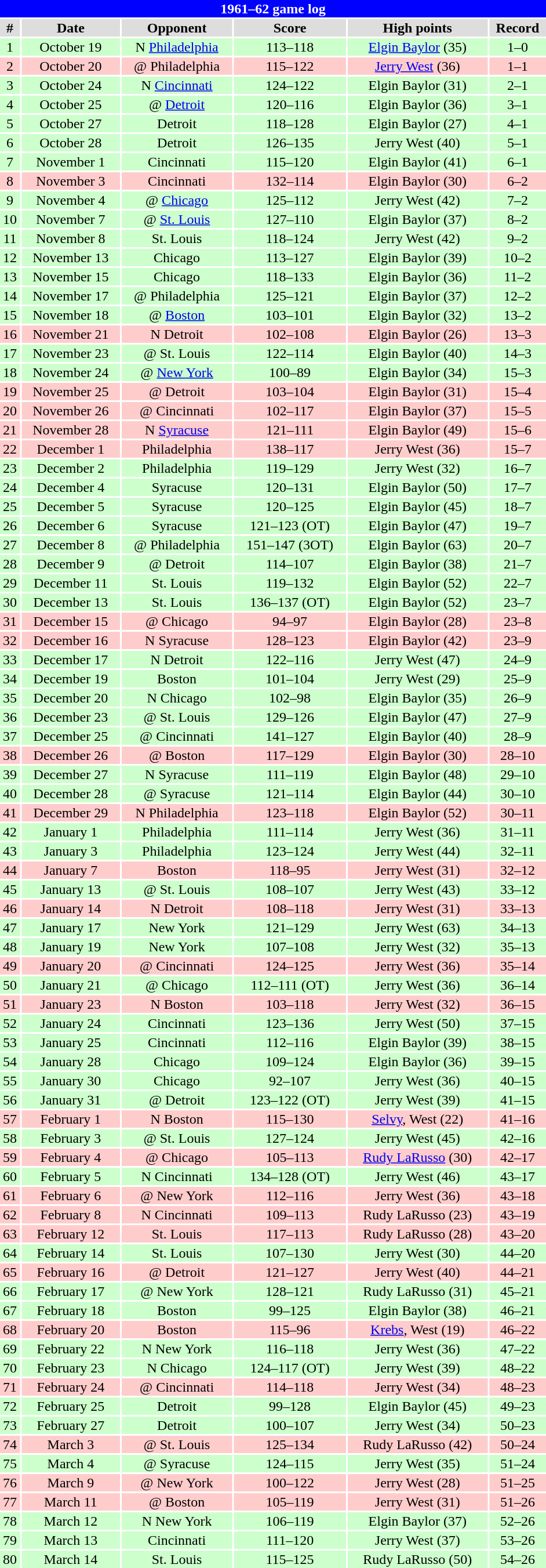<table class="toccolours collapsible" width=50% style="clear:both; margin:1.5em auto; text-align:center">
<tr>
<th colspan=11 style="background:#0000FF; color:#FFFFFF;">1961–62 game log</th>
</tr>
<tr align="center" bgcolor="#dddddd">
<td><strong>#</strong></td>
<td><strong>Date</strong></td>
<td><strong>Opponent</strong></td>
<td><strong>Score</strong></td>
<td><strong>High points</strong></td>
<td><strong>Record</strong></td>
</tr>
<tr align="center" bgcolor="ccffcc">
<td>1</td>
<td>October 19</td>
<td>N <a href='#'>Philadelphia</a></td>
<td>113–118</td>
<td><a href='#'>Elgin Baylor</a> (35)</td>
<td>1–0</td>
</tr>
<tr align="center" bgcolor="ffcccc">
<td>2</td>
<td>October 20</td>
<td>@ Philadelphia</td>
<td>115–122</td>
<td><a href='#'>Jerry West</a> (36)</td>
<td>1–1</td>
</tr>
<tr align="center" bgcolor="ccffcc">
<td>3</td>
<td>October 24</td>
<td>N <a href='#'>Cincinnati</a></td>
<td>124–122</td>
<td>Elgin Baylor (31)</td>
<td>2–1</td>
</tr>
<tr align="center" bgcolor="ccffcc">
<td>4</td>
<td>October 25</td>
<td>@ <a href='#'>Detroit</a></td>
<td>120–116</td>
<td>Elgin Baylor (36)</td>
<td>3–1</td>
</tr>
<tr align="center" bgcolor="ccffcc">
<td>5</td>
<td>October 27</td>
<td>Detroit</td>
<td>118–128</td>
<td>Elgin Baylor (27)</td>
<td>4–1</td>
</tr>
<tr align="center" bgcolor="ccffcc">
<td>6</td>
<td>October 28</td>
<td>Detroit</td>
<td>126–135</td>
<td>Jerry West (40)</td>
<td>5–1</td>
</tr>
<tr align="center" bgcolor="ccffcc">
<td>7</td>
<td>November 1</td>
<td>Cincinnati</td>
<td>115–120</td>
<td>Elgin Baylor (41)</td>
<td>6–1</td>
</tr>
<tr align="center" bgcolor="ffcccc">
<td>8</td>
<td>November 3</td>
<td>Cincinnati</td>
<td>132–114</td>
<td>Elgin Baylor (30)</td>
<td>6–2</td>
</tr>
<tr align="center" bgcolor="ccffcc">
<td>9</td>
<td>November 4</td>
<td>@ <a href='#'>Chicago</a></td>
<td>125–112</td>
<td>Jerry West (42)</td>
<td>7–2</td>
</tr>
<tr align="center" bgcolor="ccffcc">
<td>10</td>
<td>November 7</td>
<td>@ <a href='#'>St. Louis</a></td>
<td>127–110</td>
<td>Elgin Baylor (37)</td>
<td>8–2</td>
</tr>
<tr align="center" bgcolor="ccffcc">
<td>11</td>
<td>November 8</td>
<td>St. Louis</td>
<td>118–124</td>
<td>Jerry West (42)</td>
<td>9–2</td>
</tr>
<tr align="center" bgcolor="ccffcc">
<td>12</td>
<td>November 13</td>
<td>Chicago</td>
<td>113–127</td>
<td>Elgin Baylor (39)</td>
<td>10–2</td>
</tr>
<tr align="center" bgcolor="ccffcc">
<td>13</td>
<td>November 15</td>
<td>Chicago</td>
<td>118–133</td>
<td>Elgin Baylor (36)</td>
<td>11–2</td>
</tr>
<tr align="center" bgcolor="ccffcc">
<td>14</td>
<td>November 17</td>
<td>@ Philadelphia</td>
<td>125–121</td>
<td>Elgin Baylor (37)</td>
<td>12–2</td>
</tr>
<tr align="center" bgcolor="ccffcc">
<td>15</td>
<td>November 18</td>
<td>@ <a href='#'>Boston</a></td>
<td>103–101</td>
<td>Elgin Baylor (32)</td>
<td>13–2</td>
</tr>
<tr align="center" bgcolor="ffcccc">
<td>16</td>
<td>November 21</td>
<td>N Detroit</td>
<td>102–108</td>
<td>Elgin Baylor (26)</td>
<td>13–3</td>
</tr>
<tr align="center" bgcolor="ccffcc">
<td>17</td>
<td>November 23</td>
<td>@ St. Louis</td>
<td>122–114</td>
<td>Elgin Baylor (40)</td>
<td>14–3</td>
</tr>
<tr align="center" bgcolor="ccffcc">
<td>18</td>
<td>November 24</td>
<td>@ <a href='#'>New York</a></td>
<td>100–89</td>
<td>Elgin Baylor (34)</td>
<td>15–3</td>
</tr>
<tr align="center" bgcolor="ffcccc">
<td>19</td>
<td>November 25</td>
<td>@ Detroit</td>
<td>103–104</td>
<td>Elgin Baylor (31)</td>
<td>15–4</td>
</tr>
<tr align="center" bgcolor="ffcccc">
<td>20</td>
<td>November 26</td>
<td>@ Cincinnati</td>
<td>102–117</td>
<td>Elgin Baylor (37)</td>
<td>15–5</td>
</tr>
<tr align="center" bgcolor="ffcccc">
<td>21</td>
<td>November 28</td>
<td>N <a href='#'>Syracuse</a></td>
<td>121–111</td>
<td>Elgin Baylor (49)</td>
<td>15–6</td>
</tr>
<tr align="center" bgcolor="ffcccc">
<td>22</td>
<td>December 1</td>
<td>Philadelphia</td>
<td>138–117</td>
<td>Jerry West (36)</td>
<td>15–7</td>
</tr>
<tr align="center" bgcolor="ccffcc">
<td>23</td>
<td>December 2</td>
<td>Philadelphia</td>
<td>119–129</td>
<td>Jerry West (32)</td>
<td>16–7</td>
</tr>
<tr align="center" bgcolor="ccffcc">
<td>24</td>
<td>December 4</td>
<td>Syracuse</td>
<td>120–131</td>
<td>Elgin Baylor (50)</td>
<td>17–7</td>
</tr>
<tr align="center" bgcolor="ccffcc">
<td>25</td>
<td>December 5</td>
<td>Syracuse</td>
<td>120–125</td>
<td>Elgin Baylor (45)</td>
<td>18–7</td>
</tr>
<tr align="center" bgcolor="ccffcc">
<td>26</td>
<td>December 6</td>
<td>Syracuse</td>
<td>121–123 (OT)</td>
<td>Elgin Baylor (47)</td>
<td>19–7</td>
</tr>
<tr align="center" bgcolor="ccffcc">
<td>27</td>
<td>December 8</td>
<td>@ Philadelphia</td>
<td>151–147 (3OT)</td>
<td>Elgin Baylor (63)</td>
<td>20–7</td>
</tr>
<tr align="center" bgcolor="ccffcc">
<td>28</td>
<td>December 9</td>
<td>@ Detroit</td>
<td>114–107</td>
<td>Elgin Baylor (38)</td>
<td>21–7</td>
</tr>
<tr align="center" bgcolor="ccffcc">
<td>29</td>
<td>December 11</td>
<td>St. Louis</td>
<td>119–132</td>
<td>Elgin Baylor (52)</td>
<td>22–7</td>
</tr>
<tr align="center" bgcolor="ccffcc">
<td>30</td>
<td>December 13</td>
<td>St. Louis</td>
<td>136–137 (OT)</td>
<td>Elgin Baylor (52)</td>
<td>23–7</td>
</tr>
<tr align="center" bgcolor="ffcccc">
<td>31</td>
<td>December 15</td>
<td>@ Chicago</td>
<td>94–97</td>
<td>Elgin Baylor (28)</td>
<td>23–8</td>
</tr>
<tr align="center" bgcolor="ffcccc">
<td>32</td>
<td>December 16</td>
<td>N Syracuse</td>
<td>128–123</td>
<td>Elgin Baylor (42)</td>
<td>23–9</td>
</tr>
<tr align="center" bgcolor="ccffcc">
<td>33</td>
<td>December 17</td>
<td>N Detroit</td>
<td>122–116</td>
<td>Jerry West (47)</td>
<td>24–9</td>
</tr>
<tr align="center" bgcolor="ccffcc">
<td>34</td>
<td>December 19</td>
<td>Boston</td>
<td>101–104</td>
<td>Jerry West (29)</td>
<td>25–9</td>
</tr>
<tr align="center" bgcolor="ccffcc">
<td>35</td>
<td>December 20</td>
<td>N Chicago</td>
<td>102–98</td>
<td>Elgin Baylor (35)</td>
<td>26–9</td>
</tr>
<tr align="center" bgcolor="ccffcc">
<td>36</td>
<td>December 23</td>
<td>@ St. Louis</td>
<td>129–126</td>
<td>Elgin Baylor (47)</td>
<td>27–9</td>
</tr>
<tr align="center" bgcolor="ccffcc">
<td>37</td>
<td>December 25</td>
<td>@ Cincinnati</td>
<td>141–127</td>
<td>Elgin Baylor (40)</td>
<td>28–9</td>
</tr>
<tr align="center" bgcolor="ffcccc">
<td>38</td>
<td>December 26</td>
<td>@ Boston</td>
<td>117–129</td>
<td>Elgin Baylor (30)</td>
<td>28–10</td>
</tr>
<tr align="center" bgcolor="ccffcc">
<td>39</td>
<td>December 27</td>
<td>N Syracuse</td>
<td>111–119</td>
<td>Elgin Baylor (48)</td>
<td>29–10</td>
</tr>
<tr align="center" bgcolor="ccffcc">
<td>40</td>
<td>December 28</td>
<td>@ Syracuse</td>
<td>121–114</td>
<td>Elgin Baylor (44)</td>
<td>30–10</td>
</tr>
<tr align="center" bgcolor="ffcccc">
<td>41</td>
<td>December 29</td>
<td>N Philadelphia</td>
<td>123–118</td>
<td>Elgin Baylor (52)</td>
<td>30–11</td>
</tr>
<tr align="center" bgcolor="ccffcc">
<td>42</td>
<td>January 1</td>
<td>Philadelphia</td>
<td>111–114</td>
<td>Jerry West (36)</td>
<td>31–11</td>
</tr>
<tr align="center" bgcolor="ccffcc">
<td>43</td>
<td>January 3</td>
<td>Philadelphia</td>
<td>123–124</td>
<td>Jerry West (44)</td>
<td>32–11</td>
</tr>
<tr align="center" bgcolor="ffcccc">
<td>44</td>
<td>January 7</td>
<td>Boston</td>
<td>118–95</td>
<td>Jerry West (31)</td>
<td>32–12</td>
</tr>
<tr align="center" bgcolor="ccffcc">
<td>45</td>
<td>January 13</td>
<td>@ St. Louis</td>
<td>108–107</td>
<td>Jerry West (43)</td>
<td>33–12</td>
</tr>
<tr align="center" bgcolor="ffcccc">
<td>46</td>
<td>January 14</td>
<td>N Detroit</td>
<td>108–118</td>
<td>Jerry West (31)</td>
<td>33–13</td>
</tr>
<tr align="center" bgcolor="ccffcc">
<td>47</td>
<td>January 17</td>
<td>New York</td>
<td>121–129</td>
<td>Jerry West (63)</td>
<td>34–13</td>
</tr>
<tr align="center" bgcolor="ccffcc">
<td>48</td>
<td>January 19</td>
<td>New York</td>
<td>107–108</td>
<td>Jerry West (32)</td>
<td>35–13</td>
</tr>
<tr align="center" bgcolor="ffcccc">
<td>49</td>
<td>January 20</td>
<td>@ Cincinnati</td>
<td>124–125</td>
<td>Jerry West (36)</td>
<td>35–14</td>
</tr>
<tr align="center" bgcolor="ccffcc">
<td>50</td>
<td>January 21</td>
<td>@ Chicago</td>
<td>112–111 (OT)</td>
<td>Jerry West (36)</td>
<td>36–14</td>
</tr>
<tr align="center" bgcolor="ffcccc">
<td>51</td>
<td>January 23</td>
<td>N Boston</td>
<td>103–118</td>
<td>Jerry West (32)</td>
<td>36–15</td>
</tr>
<tr align="center" bgcolor="ccffcc">
<td>52</td>
<td>January 24</td>
<td>Cincinnati</td>
<td>123–136</td>
<td>Jerry West (50)</td>
<td>37–15</td>
</tr>
<tr align="center" bgcolor="ccffcc">
<td>53</td>
<td>January 25</td>
<td>Cincinnati</td>
<td>112–116</td>
<td>Elgin Baylor (39)</td>
<td>38–15</td>
</tr>
<tr align="center" bgcolor="ccffcc">
<td>54</td>
<td>January 28</td>
<td>Chicago</td>
<td>109–124</td>
<td>Elgin Baylor (36)</td>
<td>39–15</td>
</tr>
<tr align="center" bgcolor="ccffcc">
<td>55</td>
<td>January 30</td>
<td>Chicago</td>
<td>92–107</td>
<td>Jerry West (36)</td>
<td>40–15</td>
</tr>
<tr align="center" bgcolor="ccffcc">
<td>56</td>
<td>January 31</td>
<td>@ Detroit</td>
<td>123–122 (OT)</td>
<td>Jerry West (39)</td>
<td>41–15</td>
</tr>
<tr align="center" bgcolor="ffcccc">
<td>57</td>
<td>February 1</td>
<td>N Boston</td>
<td>115–130</td>
<td><a href='#'>Selvy</a>, West (22)</td>
<td>41–16</td>
</tr>
<tr align="center" bgcolor="ccffcc">
<td>58</td>
<td>February 3</td>
<td>@ St. Louis</td>
<td>127–124</td>
<td>Jerry West (45)</td>
<td>42–16</td>
</tr>
<tr align="center" bgcolor="ffcccc">
<td>59</td>
<td>February 4</td>
<td>@ Chicago</td>
<td>105–113</td>
<td><a href='#'>Rudy LaRusso</a> (30)</td>
<td>42–17</td>
</tr>
<tr align="center" bgcolor="ccffcc">
<td>60</td>
<td>February 5</td>
<td>N Cincinnati</td>
<td>134–128 (OT)</td>
<td>Jerry West (46)</td>
<td>43–17</td>
</tr>
<tr align="center" bgcolor="ffcccc">
<td>61</td>
<td>February 6</td>
<td>@ New York</td>
<td>112–116</td>
<td>Jerry West (36)</td>
<td>43–18</td>
</tr>
<tr align="center" bgcolor="ffcccc">
<td>62</td>
<td>February 8</td>
<td>N Cincinnati</td>
<td>109–113</td>
<td>Rudy LaRusso (23)</td>
<td>43–19</td>
</tr>
<tr align="center" bgcolor="ffcccc">
<td>63</td>
<td>February 12</td>
<td>St. Louis</td>
<td>117–113</td>
<td>Rudy LaRusso (28)</td>
<td>43–20</td>
</tr>
<tr align="center" bgcolor="ccffcc">
<td>64</td>
<td>February 14</td>
<td>St. Louis</td>
<td>107–130</td>
<td>Jerry West (30)</td>
<td>44–20</td>
</tr>
<tr align="center" bgcolor="ffcccc">
<td>65</td>
<td>February 16</td>
<td>@ Detroit</td>
<td>121–127</td>
<td>Jerry West (40)</td>
<td>44–21</td>
</tr>
<tr align="center" bgcolor="ccffcc">
<td>66</td>
<td>February 17</td>
<td>@ New York</td>
<td>128–121</td>
<td>Rudy LaRusso (31)</td>
<td>45–21</td>
</tr>
<tr align="center" bgcolor="ccffcc">
<td>67</td>
<td>February 18</td>
<td>Boston</td>
<td>99–125</td>
<td>Elgin Baylor (38)</td>
<td>46–21</td>
</tr>
<tr align="center" bgcolor="ffcccc">
<td>68</td>
<td>February 20</td>
<td>Boston</td>
<td>115–96</td>
<td><a href='#'>Krebs</a>, West (19)</td>
<td>46–22</td>
</tr>
<tr align="center" bgcolor="ccffcc">
<td>69</td>
<td>February 22</td>
<td>N New York</td>
<td>116–118</td>
<td>Jerry West (36)</td>
<td>47–22</td>
</tr>
<tr align="center" bgcolor="ccffcc">
<td>70</td>
<td>February 23</td>
<td>N Chicago</td>
<td>124–117 (OT)</td>
<td>Jerry West (39)</td>
<td>48–22</td>
</tr>
<tr align="center" bgcolor="ffcccc">
<td>71</td>
<td>February 24</td>
<td>@ Cincinnati</td>
<td>114–118</td>
<td>Jerry West (34)</td>
<td>48–23</td>
</tr>
<tr align="center" bgcolor="ccffcc">
<td>72</td>
<td>February 25</td>
<td>Detroit</td>
<td>99–128</td>
<td>Elgin Baylor (45)</td>
<td>49–23</td>
</tr>
<tr align="center" bgcolor="ccffcc">
<td>73</td>
<td>February 27</td>
<td>Detroit</td>
<td>100–107</td>
<td>Jerry West (34)</td>
<td>50–23</td>
</tr>
<tr align="center" bgcolor="ffcccc">
<td>74</td>
<td>March 3</td>
<td>@ St. Louis</td>
<td>125–134</td>
<td>Rudy LaRusso (42)</td>
<td>50–24</td>
</tr>
<tr align="center" bgcolor="ccffcc">
<td>75</td>
<td>March 4</td>
<td>@ Syracuse</td>
<td>124–115</td>
<td>Jerry West (35)</td>
<td>51–24</td>
</tr>
<tr align="center" bgcolor="ffcccc">
<td>76</td>
<td>March 9</td>
<td>@ New York</td>
<td>100–122</td>
<td>Jerry West (28)</td>
<td>51–25</td>
</tr>
<tr align="center" bgcolor="ffcccc">
<td>77</td>
<td>March 11</td>
<td>@ Boston</td>
<td>105–119</td>
<td>Jerry West (31)</td>
<td>51–26</td>
</tr>
<tr align="center" bgcolor="ccffcc">
<td>78</td>
<td>March 12</td>
<td>N New York</td>
<td>106–119</td>
<td>Elgin Baylor (37)</td>
<td>52–26</td>
</tr>
<tr align="center" bgcolor="ccffcc">
<td>79</td>
<td>March 13</td>
<td>Cincinnati</td>
<td>111–120</td>
<td>Jerry West (37)</td>
<td>53–26</td>
</tr>
<tr align="center" bgcolor="ccffcc">
<td>80</td>
<td>March 14</td>
<td>St. Louis</td>
<td>115–125</td>
<td>Rudy LaRusso (50)</td>
<td>54–26</td>
</tr>
</table>
